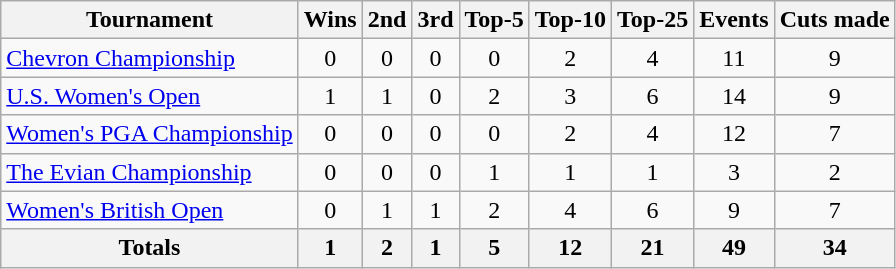<table class=wikitable style=text-align:center>
<tr>
<th>Tournament</th>
<th>Wins</th>
<th>2nd</th>
<th>3rd</th>
<th>Top-5</th>
<th>Top-10</th>
<th>Top-25</th>
<th>Events</th>
<th>Cuts made</th>
</tr>
<tr>
<td align=left><a href='#'>Chevron Championship</a></td>
<td>0</td>
<td>0</td>
<td>0</td>
<td>0</td>
<td>2</td>
<td>4</td>
<td>11</td>
<td>9</td>
</tr>
<tr>
<td align=left><a href='#'>U.S. Women's Open</a></td>
<td>1</td>
<td>1</td>
<td>0</td>
<td>2</td>
<td>3</td>
<td>6</td>
<td>14</td>
<td>9</td>
</tr>
<tr>
<td align=left><a href='#'>Women's PGA Championship</a></td>
<td>0</td>
<td>0</td>
<td>0</td>
<td>0</td>
<td>2</td>
<td>4</td>
<td>12</td>
<td>7</td>
</tr>
<tr>
<td align=left><a href='#'>The Evian Championship</a></td>
<td>0</td>
<td>0</td>
<td>0</td>
<td>1</td>
<td>1</td>
<td>1</td>
<td>3</td>
<td>2</td>
</tr>
<tr>
<td align=left><a href='#'>Women's British Open</a></td>
<td>0</td>
<td>1</td>
<td>1</td>
<td>2</td>
<td>4</td>
<td>6</td>
<td>9</td>
<td>7</td>
</tr>
<tr>
<th>Totals</th>
<th>1</th>
<th>2</th>
<th>1</th>
<th>5</th>
<th>12</th>
<th>21</th>
<th>49</th>
<th>34</th>
</tr>
</table>
